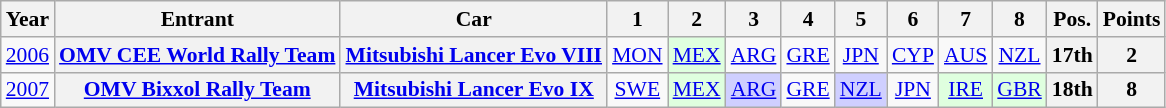<table class="wikitable" style="text-align:center; font-size:90%">
<tr>
<th>Year</th>
<th>Entrant</th>
<th>Car</th>
<th>1</th>
<th>2</th>
<th>3</th>
<th>4</th>
<th>5</th>
<th>6</th>
<th>7</th>
<th>8</th>
<th>Pos.</th>
<th>Points</th>
</tr>
<tr>
<td><a href='#'>2006</a></td>
<th><a href='#'>OMV CEE World Rally Team</a></th>
<th><a href='#'>Mitsubishi Lancer Evo VIII</a></th>
<td><a href='#'>MON</a></td>
<td style="background:#DFFFDF;"><a href='#'>MEX</a><br></td>
<td><a href='#'>ARG</a></td>
<td><a href='#'>GRE</a></td>
<td><a href='#'>JPN</a></td>
<td><a href='#'>CYP</a></td>
<td><a href='#'>AUS</a></td>
<td><a href='#'>NZL</a></td>
<th>17th</th>
<th>2</th>
</tr>
<tr>
<td><a href='#'>2007</a></td>
<th><a href='#'>OMV Bixxol Rally Team</a></th>
<th><a href='#'>Mitsubishi Lancer Evo IX</a></th>
<td><a href='#'>SWE</a></td>
<td style="background:#DFFFDF;"><a href='#'>MEX</a><br></td>
<td style="background:#CFCFFF;"><a href='#'>ARG</a><br></td>
<td><a href='#'>GRE</a></td>
<td style="background:#CFCFFF;"><a href='#'>NZL</a><br></td>
<td><a href='#'>JPN</a></td>
<td style="background:#DFFFDF;"><a href='#'>IRE</a><br></td>
<td style="background:#DFFFDF;"><a href='#'>GBR</a><br></td>
<th>18th</th>
<th>8</th>
</tr>
</table>
